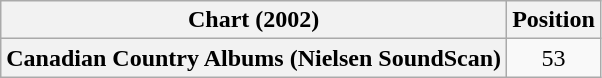<table class="wikitable plainrowheaders">
<tr>
<th scope="col">Chart (2002)</th>
<th scope="col">Position</th>
</tr>
<tr>
<th scope="row">Canadian Country Albums (Nielsen SoundScan)</th>
<td align=center>53</td>
</tr>
</table>
